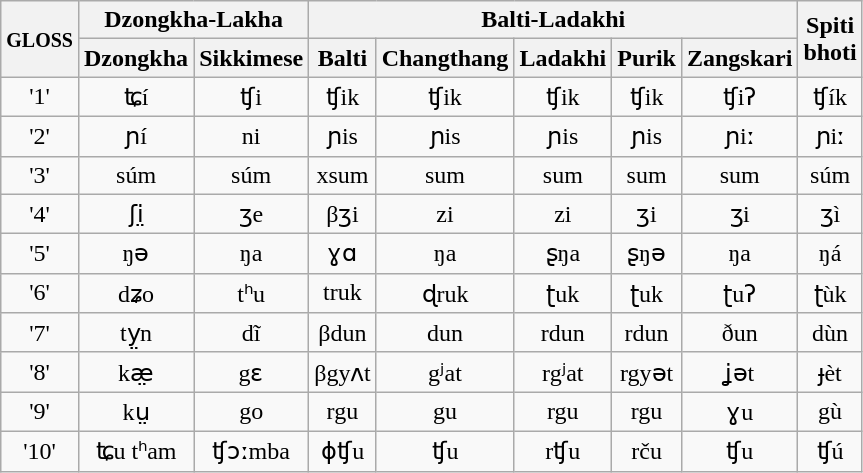<table class=wikitable style="text-align:center">
<tr>
<th rowspan=2><small>GLOSS</small></th>
<th colspan=2>Dzongkha-Lakha</th>
<th colspan=5>Balti-Ladakhi</th>
<th rowspan=2>Spiti<br>bhoti</th>
</tr>
<tr>
<th>Dzongkha</th>
<th>Sikkimese</th>
<th>Balti</th>
<th>Changthang</th>
<th>Ladakhi</th>
<th>Purik</th>
<th>Zangskari</th>
</tr>
<tr>
<td>'1'</td>
<td>ʨí</td>
<td>ʧi</td>
<td>ʧik</td>
<td>ʧik</td>
<td>ʧik</td>
<td>ʧik</td>
<td>ʧiʔ</td>
<td>ʧík</td>
</tr>
<tr>
<td>'2'</td>
<td>ɲí</td>
<td>ni</td>
<td>ɲis</td>
<td>ɲis</td>
<td>ɲis</td>
<td>ɲis</td>
<td>ɲiː</td>
<td>ɲiː</td>
</tr>
<tr>
<td>'3'</td>
<td>súm</td>
<td>súm</td>
<td>xsum</td>
<td>sum</td>
<td>sum</td>
<td>sum</td>
<td>sum</td>
<td>súm</td>
</tr>
<tr>
<td>'4'</td>
<td>ʃi̤</td>
<td>ʒe</td>
<td>βʒi</td>
<td>zi</td>
<td>zi</td>
<td>ʒi</td>
<td>ʒi</td>
<td>ʒì</td>
</tr>
<tr>
<td>'5'</td>
<td>ŋə</td>
<td>ŋa</td>
<td>ɣɑ</td>
<td>ŋa</td>
<td>ʂŋa</td>
<td>ʂŋə</td>
<td>ŋa</td>
<td>ŋá</td>
</tr>
<tr>
<td>'6'</td>
<td>dʑo</td>
<td>tʰu</td>
<td>truk</td>
<td>ɖruk</td>
<td>ʈuk</td>
<td>ʈuk</td>
<td>ʈuʔ</td>
<td>ʈùk</td>
</tr>
<tr>
<td>'7'</td>
<td>ty̤n</td>
<td>dĩ</td>
<td>βdun</td>
<td>dun</td>
<td>rdun</td>
<td>rdun</td>
<td>ðun</td>
<td>dùn</td>
</tr>
<tr>
<td>'8'</td>
<td>kæ̤</td>
<td>gɛ</td>
<td>βgyʌt</td>
<td>gʲat</td>
<td>rgʲat</td>
<td>rgyət</td>
<td>ʝət</td>
<td>ɟèt</td>
</tr>
<tr>
<td>'9'</td>
<td>kṳ</td>
<td>go</td>
<td>rgu</td>
<td>gu</td>
<td>rgu</td>
<td>rgu</td>
<td>ɣu</td>
<td>gù</td>
</tr>
<tr>
<td>'10'</td>
<td>ʨu tʰam</td>
<td>ʧɔːmba</td>
<td>ɸʧu</td>
<td>ʧu</td>
<td>rʧu</td>
<td>rču</td>
<td>ʧu</td>
<td>ʧú</td>
</tr>
</table>
